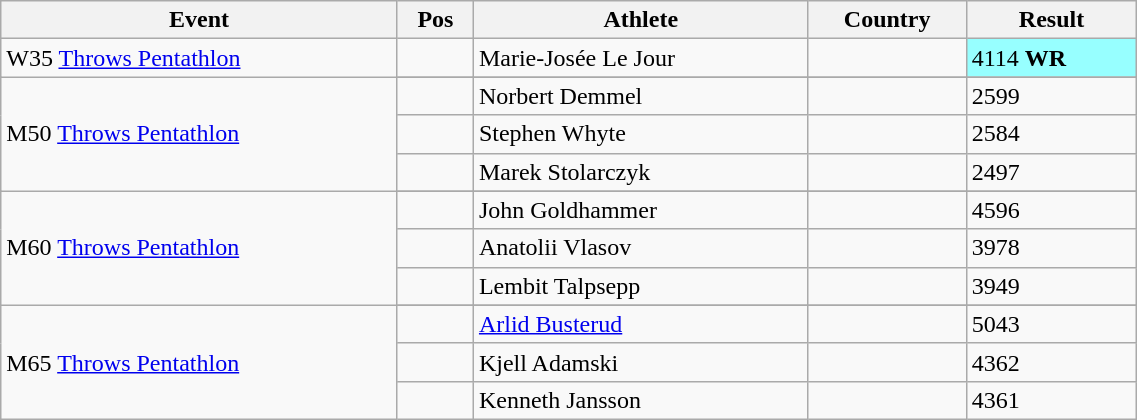<table class="wikitable" style="width:60%;">
<tr>
<th>Event</th>
<th>Pos</th>
<th>Athlete</th>
<th>Country</th>
<th>Result</th>
</tr>
<tr>
<td>W35 <a href='#'>Throws Pentathlon</a></td>
<td align=center></td>
<td align=left>Marie-Josée Le Jour</td>
<td align=left></td>
<td bgcolor=#97ffff>4114 <strong>WR</strong></td>
</tr>
<tr>
<td rowspan='4'>M50 <a href='#'>Throws Pentathlon</a></td>
</tr>
<tr>
<td align=center></td>
<td align=left>Norbert Demmel</td>
<td align=left></td>
<td>2599</td>
</tr>
<tr>
<td align=center></td>
<td align=left>Stephen Whyte</td>
<td align=left></td>
<td>2584</td>
</tr>
<tr>
<td align=center></td>
<td align=left>Marek Stolarczyk</td>
<td align=left></td>
<td>2497</td>
</tr>
<tr>
<td rowspan='4'>M60 <a href='#'>Throws Pentathlon</a></td>
</tr>
<tr>
<td align=center></td>
<td align=left>John Goldhammer</td>
<td align=left></td>
<td>4596</td>
</tr>
<tr>
<td align=center></td>
<td align=left>Anatolii Vlasov</td>
<td align=left></td>
<td>3978</td>
</tr>
<tr>
<td align=center></td>
<td align=left>Lembit Talpsepp</td>
<td align=left></td>
<td>3949</td>
</tr>
<tr>
<td rowspan='4'>M65 <a href='#'>Throws Pentathlon</a></td>
</tr>
<tr>
<td align=center></td>
<td align=left><a href='#'>Arlid Busterud</a></td>
<td align=left></td>
<td>5043</td>
</tr>
<tr>
<td align=center></td>
<td align=left>Kjell Adamski</td>
<td align=left></td>
<td>4362</td>
</tr>
<tr>
<td align=center></td>
<td align=left>Kenneth Jansson</td>
<td align=left></td>
<td>4361</td>
</tr>
</table>
